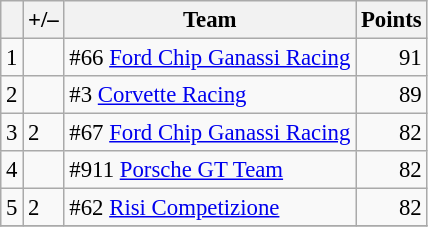<table class="wikitable" style="font-size: 95%;">
<tr>
<th scope="col"></th>
<th scope="col">+/–</th>
<th scope="col">Team</th>
<th scope="col">Points</th>
</tr>
<tr>
<td align=center>1</td>
<td align="left"></td>
<td> #66 <a href='#'>Ford Chip Ganassi Racing</a></td>
<td align=right>91</td>
</tr>
<tr>
<td align=center>2</td>
<td align="left"></td>
<td> #3 <a href='#'>Corvette Racing</a></td>
<td align=right>89</td>
</tr>
<tr>
<td align=center>3</td>
<td align="left"> 2</td>
<td> #67 <a href='#'>Ford Chip Ganassi Racing</a></td>
<td align=right>82</td>
</tr>
<tr>
<td align=center>4</td>
<td align="left"></td>
<td> #911 <a href='#'>Porsche GT Team</a></td>
<td align=right>82</td>
</tr>
<tr>
<td align=center>5</td>
<td align="left"> 2</td>
<td> #62 <a href='#'>Risi Competizione</a></td>
<td align=right>82</td>
</tr>
<tr>
</tr>
</table>
